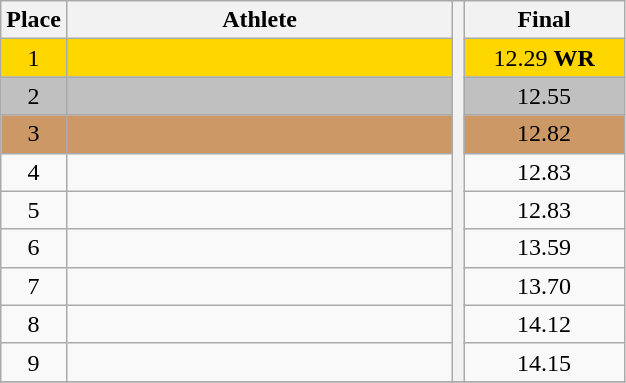<table class="wikitable" style="text-align:center">
<tr>
<th>Place</th>
<th width=250>Athlete</th>
<th rowspan=10></th>
<th width=100>Final</th>
</tr>
<tr bgcolor=gold>
<td>1</td>
<td align=left></td>
<td>12.29 <strong>WR</strong></td>
</tr>
<tr bgcolor=silver>
<td>2</td>
<td align=left></td>
<td>12.55</td>
</tr>
<tr bgcolor=cc9966>
<td>3</td>
<td align=left></td>
<td>12.82</td>
</tr>
<tr>
<td>4</td>
<td align=left></td>
<td>12.83</td>
</tr>
<tr>
<td>5</td>
<td align=left></td>
<td>12.83</td>
</tr>
<tr>
<td>6</td>
<td align=left></td>
<td>13.59</td>
</tr>
<tr>
<td>7</td>
<td align=left></td>
<td>13.70</td>
</tr>
<tr>
<td>8</td>
<td align=left></td>
<td>14.12</td>
</tr>
<tr>
<td>9</td>
<td align=left></td>
<td>14.15</td>
</tr>
<tr>
</tr>
</table>
